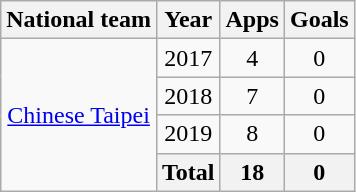<table class="wikitable" style="text-align:center">
<tr>
<th>National team</th>
<th>Year</th>
<th>Apps</th>
<th>Goals</th>
</tr>
<tr>
<td rowspan=4><a href='#'>Chinese Taipei</a></td>
<td>2017</td>
<td>4</td>
<td>0</td>
</tr>
<tr>
<td>2018</td>
<td>7</td>
<td>0</td>
</tr>
<tr>
<td>2019</td>
<td>8</td>
<td>0</td>
</tr>
<tr>
<th colspan=1>Total</th>
<th>18</th>
<th>0</th>
</tr>
</table>
